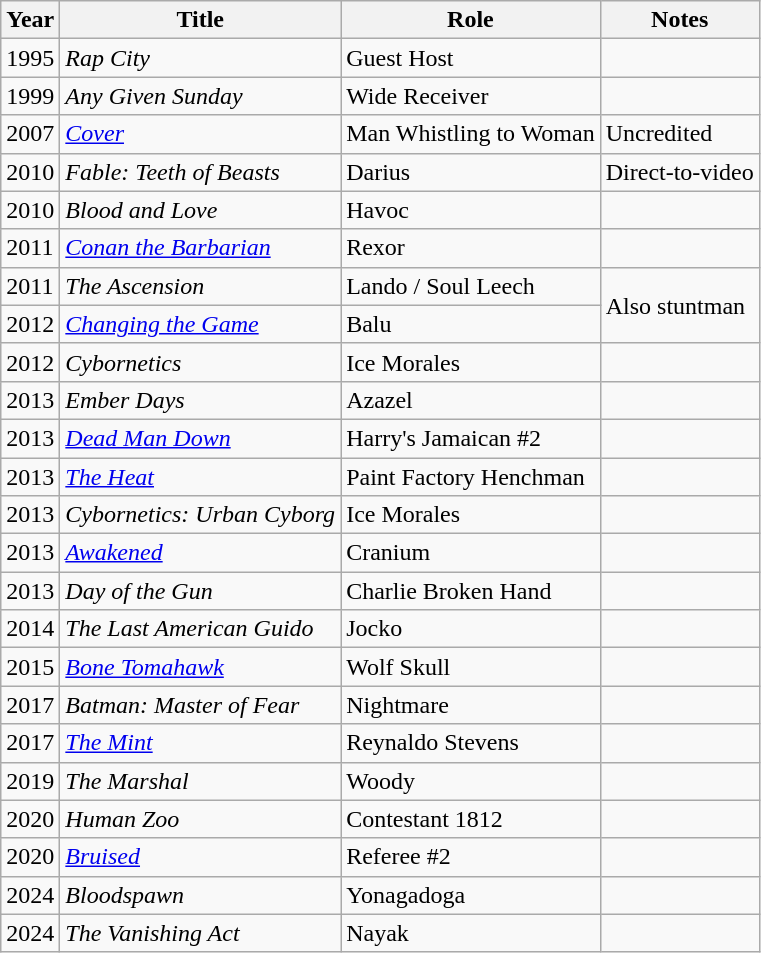<table class="wikitable sortable">
<tr>
<th>Year</th>
<th>Title</th>
<th>Role</th>
<th>Notes</th>
</tr>
<tr>
<td>1995</td>
<td><em>Rap City</em></td>
<td>Guest Host</td>
<td></td>
</tr>
<tr>
<td>1999</td>
<td><em>Any Given Sunday</em></td>
<td>Wide Receiver</td>
<td></td>
</tr>
<tr>
<td>2007</td>
<td><a href='#'><em>Cover</em></a></td>
<td>Man Whistling to Woman</td>
<td>Uncredited</td>
</tr>
<tr>
<td>2010</td>
<td><em>Fable: Teeth of Beasts</em></td>
<td>Darius</td>
<td>Direct-to-video</td>
</tr>
<tr>
<td>2010</td>
<td><em>Blood and Love</em></td>
<td>Havoc</td>
<td></td>
</tr>
<tr>
<td>2011</td>
<td><a href='#'><em>Conan the Barbarian</em></a></td>
<td>Rexor</td>
<td></td>
</tr>
<tr>
<td>2011</td>
<td><em>The Ascension</em></td>
<td>Lando / Soul Leech</td>
<td rowspan="2">Also stuntman</td>
</tr>
<tr>
<td>2012</td>
<td><a href='#'><em>Changing the Game</em></a></td>
<td>Balu</td>
</tr>
<tr>
<td>2012</td>
<td><em>Cybornetics</em></td>
<td>Ice Morales</td>
<td></td>
</tr>
<tr>
<td>2013</td>
<td><em>Ember Days</em></td>
<td>Azazel</td>
<td></td>
</tr>
<tr>
<td>2013</td>
<td><em><a href='#'>Dead Man Down</a></em></td>
<td>Harry's Jamaican #2</td>
<td></td>
</tr>
<tr>
<td>2013</td>
<td><a href='#'><em>The Heat</em></a></td>
<td>Paint Factory Henchman</td>
<td></td>
</tr>
<tr>
<td>2013</td>
<td><em>Cybornetics: Urban Cyborg</em></td>
<td>Ice Morales</td>
<td></td>
</tr>
<tr>
<td>2013</td>
<td><a href='#'><em>Awakened</em></a></td>
<td>Cranium</td>
<td></td>
</tr>
<tr>
<td>2013</td>
<td><em>Day of the Gun</em></td>
<td>Charlie Broken Hand</td>
<td></td>
</tr>
<tr>
<td>2014</td>
<td><em>The Last American Guido</em></td>
<td>Jocko</td>
<td></td>
</tr>
<tr>
<td>2015</td>
<td><em><a href='#'>Bone Tomahawk</a></em></td>
<td>Wolf Skull</td>
<td></td>
</tr>
<tr>
<td>2017</td>
<td><em>Batman: Master of Fear</em></td>
<td>Nightmare</td>
<td></td>
</tr>
<tr>
<td>2017</td>
<td><a href='#'><em>The Mint</em></a></td>
<td>Reynaldo Stevens</td>
<td></td>
</tr>
<tr>
<td>2019</td>
<td><em>The Marshal</em></td>
<td>Woody</td>
<td></td>
</tr>
<tr>
<td>2020</td>
<td><em>Human Zoo</em></td>
<td>Contestant 1812</td>
<td></td>
</tr>
<tr>
<td>2020</td>
<td><a href='#'><em>Bruised</em></a></td>
<td>Referee #2</td>
<td></td>
</tr>
<tr>
<td>2024</td>
<td><em>Bloodspawn</em></td>
<td>Yonagadoga</td>
<td></td>
</tr>
<tr>
<td>2024</td>
<td><em>The Vanishing Act</em></td>
<td>Nayak</td>
<td></td>
</tr>
</table>
